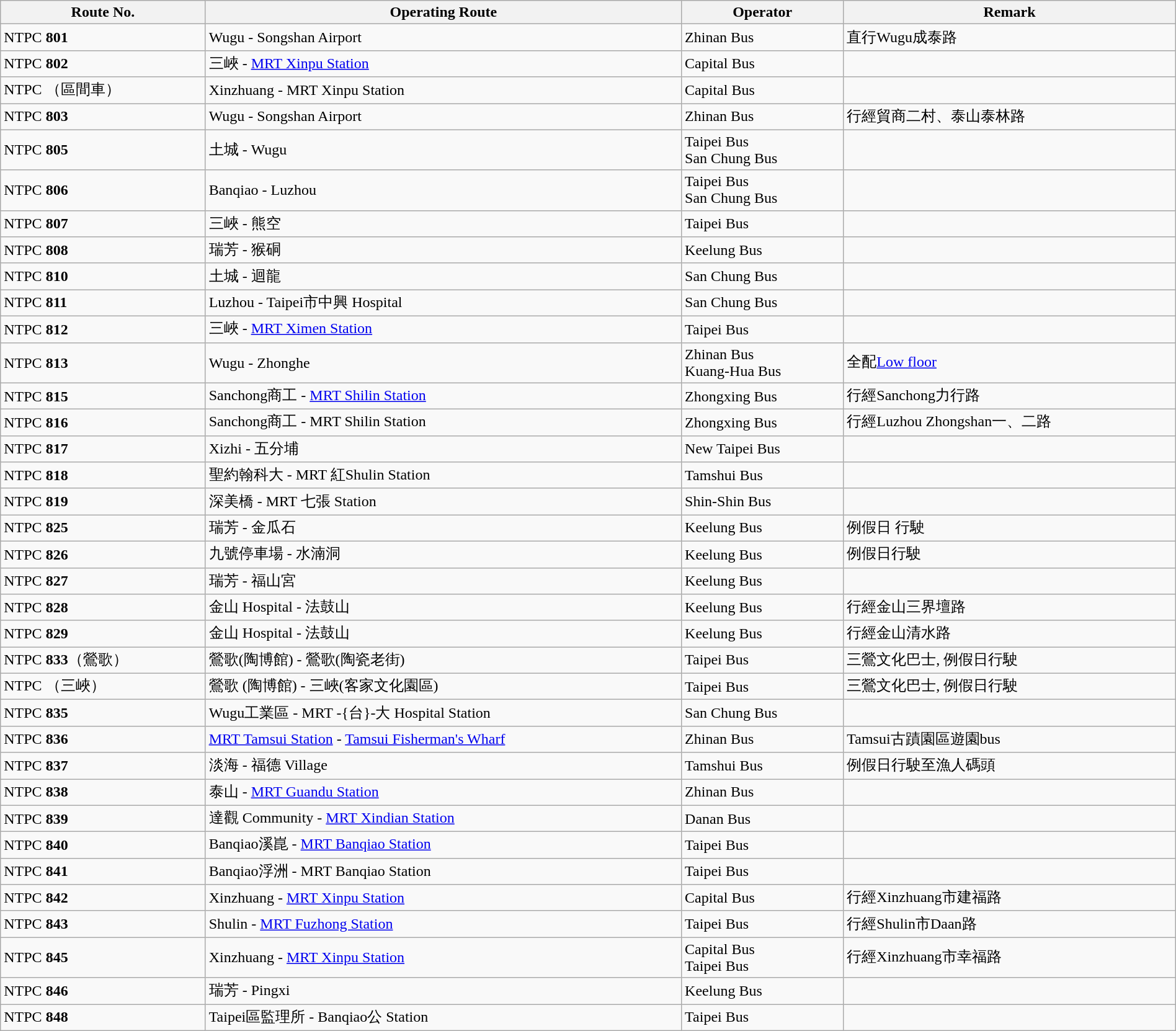<table class="wikitable"  style="width:100%; margin:auto;">
<tr>
<th>Route No.</th>
<th>Operating Route</th>
<th>Operator</th>
<th>Remark</th>
</tr>
<tr>
<td>NTPC <strong>801</strong></td>
<td>Wugu - Songshan Airport</td>
<td>Zhinan Bus</td>
<td>直行Wugu成泰路</td>
</tr>
<tr>
<td>NTPC <strong>802</strong></td>
<td>三峽 - <a href='#'>MRT Xinpu Station</a></td>
<td>Capital Bus</td>
<td></td>
</tr>
<tr>
<td>NTPC <strong></strong>（區間車）</td>
<td>Xinzhuang - MRT Xinpu Station</td>
<td>Capital Bus</td>
<td></td>
</tr>
<tr>
<td>NTPC <strong>803</strong></td>
<td>Wugu - Songshan Airport</td>
<td>Zhinan Bus</td>
<td>行經貿商二村、泰山泰林路</td>
</tr>
<tr>
<td>NTPC <strong>805</strong></td>
<td>土城 - Wugu</td>
<td>Taipei Bus<br>San Chung Bus</td>
<td></td>
</tr>
<tr>
<td>NTPC <strong>806</strong></td>
<td>Banqiao - Luzhou</td>
<td>Taipei Bus<br>San Chung Bus</td>
<td></td>
</tr>
<tr>
<td>NTPC <strong>807</strong></td>
<td>三峽 - 熊空</td>
<td>Taipei Bus</td>
<td></td>
</tr>
<tr>
<td>NTPC <strong>808</strong></td>
<td>瑞芳 - 猴硐</td>
<td>Keelung Bus</td>
<td></td>
</tr>
<tr>
<td>NTPC <strong>810</strong></td>
<td>土城 - 迴龍</td>
<td>San Chung Bus</td>
<td></td>
</tr>
<tr>
<td>NTPC <strong>811</strong></td>
<td>Luzhou - Taipei市中興 Hospital</td>
<td>San Chung Bus</td>
<td></td>
</tr>
<tr>
<td>NTPC <strong>812</strong></td>
<td>三峽 - <a href='#'>MRT Ximen Station</a></td>
<td>Taipei Bus</td>
<td></td>
</tr>
<tr>
<td>NTPC <strong>813</strong></td>
<td>Wugu - Zhonghe</td>
<td>Zhinan Bus<br>Kuang-Hua Bus</td>
<td>全配<a href='#'>Low floor</a></td>
</tr>
<tr>
<td>NTPC <strong>815</strong></td>
<td>Sanchong商工 - <a href='#'>MRT Shilin Station</a></td>
<td>Zhongxing Bus</td>
<td>行經Sanchong力行路</td>
</tr>
<tr>
<td>NTPC <strong>816</strong></td>
<td>Sanchong商工 - MRT Shilin Station</td>
<td>Zhongxing Bus</td>
<td>行經Luzhou Zhongshan一、二路</td>
</tr>
<tr>
<td>NTPC <strong>817</strong></td>
<td>Xizhi - 五分埔</td>
<td>New Taipei Bus</td>
<td></td>
</tr>
<tr>
<td>NTPC <strong>818</strong></td>
<td>聖約翰科大 - MRT 紅Shulin Station</td>
<td>Tamshui Bus</td>
<td></td>
</tr>
<tr>
<td>NTPC <strong>819</strong></td>
<td>深美橋 - MRT 七張 Station</td>
<td>Shin-Shin Bus</td>
<td></td>
</tr>
<tr>
<td>NTPC <strong>825</strong></td>
<td>瑞芳 - 金瓜石</td>
<td>Keelung Bus</td>
<td>例假日 行駛</td>
</tr>
<tr>
<td>NTPC <strong>826</strong></td>
<td>九號停車場 - 水湳洞</td>
<td>Keelung Bus</td>
<td>例假日行駛</td>
</tr>
<tr>
<td>NTPC <strong>827</strong></td>
<td>瑞芳 - 福山宮</td>
<td>Keelung Bus</td>
</tr>
<tr>
<td>NTPC <strong>828</strong></td>
<td>金山 Hospital  - 法鼓山</td>
<td>Keelung Bus</td>
<td>行經金山三界壇路</td>
</tr>
<tr>
<td>NTPC <strong>829</strong></td>
<td>金山 Hospital  - 法鼓山</td>
<td>Keelung Bus</td>
<td>行經金山清水路</td>
</tr>
<tr>
<td>NTPC <strong>833</strong>（鶯歌）</td>
<td>鶯歌(陶博館) - 鶯歌(陶瓷老街)</td>
<td>Taipei Bus</td>
<td>三鶯文化巴士, 例假日行駛</td>
</tr>
<tr>
<td>NTPC <strong></strong>（三峽）</td>
<td>鶯歌 (陶博館) - 三峽(客家文化園區)</td>
<td>Taipei Bus</td>
<td>三鶯文化巴士, 例假日行駛</td>
</tr>
<tr>
<td>NTPC <strong>835</strong></td>
<td>Wugu工業區 - MRT -{台}-大 Hospital Station</td>
<td>San Chung Bus</td>
<td></td>
</tr>
<tr>
<td>NTPC <strong>836</strong></td>
<td><a href='#'>MRT Tamsui Station</a> - <a href='#'>Tamsui Fisherman's Wharf</a></td>
<td>Zhinan Bus</td>
<td>Tamsui古蹟園區遊園bus</td>
</tr>
<tr>
<td>NTPC <strong>837</strong></td>
<td>淡海 - 福德 Village</td>
<td>Tamshui Bus</td>
<td>例假日行駛至漁人碼頭</td>
</tr>
<tr>
<td>NTPC <strong>838</strong></td>
<td>泰山 - <a href='#'>MRT Guandu Station</a></td>
<td>Zhinan Bus</td>
<td></td>
</tr>
<tr>
<td>NTPC <strong>839</strong></td>
<td>達觀 Community - <a href='#'>MRT Xindian Station</a></td>
<td>Danan Bus</td>
<td></td>
</tr>
<tr>
<td>NTPC <strong>840</strong></td>
<td>Banqiao溪崑 - <a href='#'>MRT Banqiao Station</a></td>
<td>Taipei Bus</td>
<td></td>
</tr>
<tr>
<td>NTPC <strong>841</strong></td>
<td>Banqiao浮洲 - MRT Banqiao Station</td>
<td>Taipei Bus</td>
<td></td>
</tr>
<tr>
<td>NTPC <strong>842</strong></td>
<td>Xinzhuang - <a href='#'>MRT Xinpu Station</a></td>
<td>Capital Bus</td>
<td>行經Xinzhuang市建福路</td>
</tr>
<tr>
<td>NTPC <strong>843</strong></td>
<td>Shulin - <a href='#'>MRT Fuzhong Station</a></td>
<td>Taipei Bus</td>
<td>行經Shulin市Daan路</td>
</tr>
<tr>
<td>NTPC <strong>845</strong></td>
<td>Xinzhuang - <a href='#'>MRT Xinpu Station</a></td>
<td>Capital Bus<br>Taipei Bus</td>
<td>行經Xinzhuang市幸福路</td>
</tr>
<tr>
<td>NTPC <strong>846</strong></td>
<td>瑞芳 - Pingxi</td>
<td>Keelung Bus</td>
<td></td>
</tr>
<tr>
<td>NTPC <strong>848</strong></td>
<td>Taipei區監理所 - Banqiao公 Station</td>
<td>Taipei Bus</td>
<td></td>
</tr>
</table>
